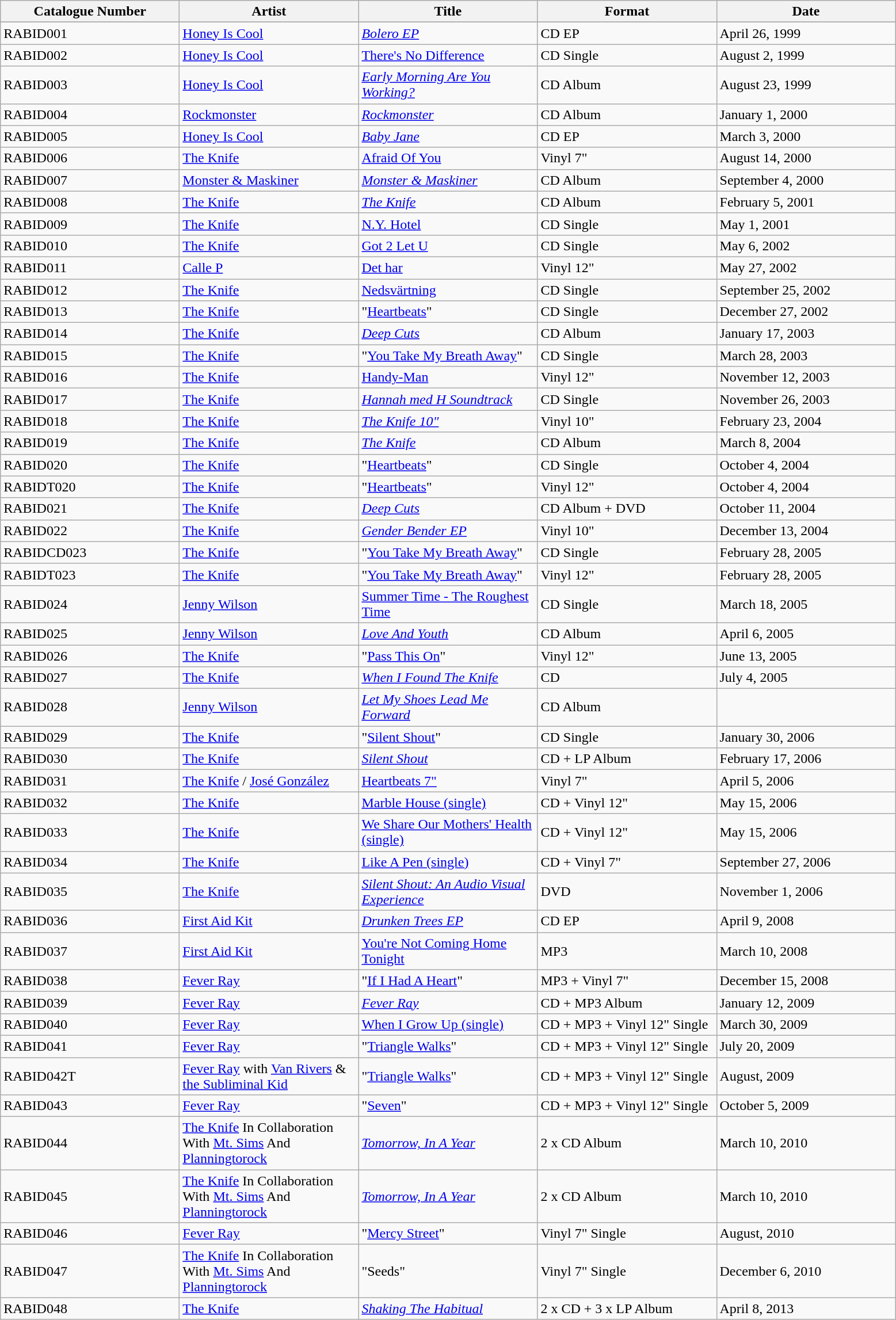<table class="wikitable" style="text-align:left;">
<tr>
<th style="width:200px;">Catalogue Number</th>
<th style="width:200px;">Artist</th>
<th style="width:200px;">Title</th>
<th style="width:200px;">Format</th>
<th style="width:200px;">Date</th>
</tr>
<tr style="background:#ddd;">
</tr>
<tr>
<td>RABID001</td>
<td><a href='#'>Honey Is Cool</a></td>
<td><em><a href='#'>Bolero EP</a></em></td>
<td>CD EP</td>
<td>April 26, 1999</td>
</tr>
<tr>
<td>RABID002</td>
<td><a href='#'>Honey Is Cool</a></td>
<td><a href='#'>There's No Difference</a></td>
<td>CD Single</td>
<td>August 2, 1999</td>
</tr>
<tr>
<td>RABID003</td>
<td><a href='#'>Honey Is Cool</a></td>
<td><em><a href='#'>Early Morning Are You Working?</a></em></td>
<td>CD Album</td>
<td>August 23, 1999</td>
</tr>
<tr>
<td>RABID004</td>
<td><a href='#'>Rockmonster</a></td>
<td><em><a href='#'>Rockmonster</a></em></td>
<td>CD Album</td>
<td>January 1, 2000</td>
</tr>
<tr>
<td>RABID005</td>
<td><a href='#'>Honey Is Cool</a></td>
<td><em><a href='#'>Baby Jane</a></em></td>
<td>CD EP</td>
<td>March 3, 2000</td>
</tr>
<tr>
<td>RABID006</td>
<td><a href='#'>The Knife</a></td>
<td><a href='#'>Afraid Of You</a></td>
<td>Vinyl 7"</td>
<td>August 14, 2000</td>
</tr>
<tr>
<td>RABID007</td>
<td><a href='#'>Monster & Maskiner</a></td>
<td><em><a href='#'>Monster & Maskiner</a></em></td>
<td>CD Album</td>
<td>September 4, 2000</td>
</tr>
<tr>
<td>RABID008</td>
<td><a href='#'>The Knife</a></td>
<td><em><a href='#'>The Knife</a></em></td>
<td>CD Album</td>
<td>February 5, 2001</td>
</tr>
<tr>
<td>RABID009</td>
<td><a href='#'>The Knife</a></td>
<td><a href='#'>N.Y. Hotel</a></td>
<td>CD Single</td>
<td>May 1, 2001</td>
</tr>
<tr>
<td>RABID010</td>
<td><a href='#'>The Knife</a></td>
<td><a href='#'>Got 2 Let U</a></td>
<td>CD Single</td>
<td>May 6, 2002</td>
</tr>
<tr>
<td>RABID011</td>
<td><a href='#'>Calle P</a></td>
<td><a href='#'>Det har</a></td>
<td>Vinyl 12"</td>
<td>May 27, 2002</td>
</tr>
<tr>
<td>RABID012</td>
<td><a href='#'>The Knife</a></td>
<td><a href='#'>Nedsvärtning</a></td>
<td>CD Single</td>
<td>September 25, 2002</td>
</tr>
<tr>
<td>RABID013</td>
<td><a href='#'>The Knife</a></td>
<td>"<a href='#'>Heartbeats</a>"</td>
<td>CD Single</td>
<td>December 27, 2002</td>
</tr>
<tr>
<td>RABID014</td>
<td><a href='#'>The Knife</a></td>
<td><em><a href='#'>Deep Cuts</a></em></td>
<td>CD Album</td>
<td>January 17, 2003</td>
</tr>
<tr>
<td>RABID015</td>
<td><a href='#'>The Knife</a></td>
<td>"<a href='#'>You Take My Breath Away</a>"</td>
<td>CD Single</td>
<td>March 28, 2003</td>
</tr>
<tr>
<td>RABID016</td>
<td><a href='#'>The Knife</a></td>
<td><a href='#'>Handy-Man</a></td>
<td>Vinyl 12"</td>
<td>November 12, 2003</td>
</tr>
<tr>
<td>RABID017</td>
<td><a href='#'>The Knife</a></td>
<td><em><a href='#'>Hannah med H Soundtrack</a></em></td>
<td>CD Single</td>
<td>November 26, 2003</td>
</tr>
<tr>
<td>RABID018</td>
<td><a href='#'>The Knife</a></td>
<td><em><a href='#'>The Knife 10"</a></em></td>
<td>Vinyl 10"</td>
<td>February 23, 2004</td>
</tr>
<tr>
<td>RABID019</td>
<td><a href='#'>The Knife</a></td>
<td><em><a href='#'>The Knife</a></em></td>
<td>CD Album</td>
<td>March 8, 2004</td>
</tr>
<tr>
<td>RABID020</td>
<td><a href='#'>The Knife</a></td>
<td>"<a href='#'>Heartbeats</a>"</td>
<td>CD Single</td>
<td>October 4, 2004</td>
</tr>
<tr>
<td>RABIDT020</td>
<td><a href='#'>The Knife</a></td>
<td>"<a href='#'>Heartbeats</a>"</td>
<td>Vinyl 12"</td>
<td>October 4, 2004</td>
</tr>
<tr>
<td>RABID021</td>
<td><a href='#'>The Knife</a></td>
<td><em><a href='#'>Deep Cuts</a></em></td>
<td>CD Album + DVD</td>
<td>October 11, 2004</td>
</tr>
<tr>
<td>RABID022</td>
<td><a href='#'>The Knife</a></td>
<td><em><a href='#'>Gender Bender EP</a></em></td>
<td>Vinyl 10"</td>
<td>December 13, 2004</td>
</tr>
<tr>
<td>RABIDCD023</td>
<td><a href='#'>The Knife</a></td>
<td>"<a href='#'>You Take My Breath Away</a>"</td>
<td>CD Single</td>
<td>February 28, 2005</td>
</tr>
<tr>
<td>RABIDT023</td>
<td><a href='#'>The Knife</a></td>
<td>"<a href='#'>You Take My Breath Away</a>"</td>
<td>Vinyl 12"</td>
<td>February 28, 2005</td>
</tr>
<tr>
<td>RABID024</td>
<td><a href='#'>Jenny Wilson</a></td>
<td><a href='#'>Summer Time - The Roughest Time</a></td>
<td>CD Single</td>
<td>March 18, 2005</td>
</tr>
<tr>
<td>RABID025</td>
<td><a href='#'>Jenny Wilson</a></td>
<td><em><a href='#'>Love And Youth</a></em></td>
<td>CD Album</td>
<td>April 6, 2005</td>
</tr>
<tr>
<td>RABID026</td>
<td><a href='#'>The Knife</a></td>
<td>"<a href='#'>Pass This On</a>"</td>
<td>Vinyl 12"</td>
<td>June 13, 2005</td>
</tr>
<tr>
<td>RABID027</td>
<td><a href='#'>The Knife</a></td>
<td><em><a href='#'>When I Found The Knife</a></em></td>
<td>CD</td>
<td>July 4, 2005</td>
</tr>
<tr>
<td>RABID028</td>
<td><a href='#'>Jenny Wilson</a></td>
<td><em><a href='#'>Let My Shoes Lead Me Forward</a></em></td>
<td>CD Album</td>
<td></td>
</tr>
<tr>
<td>RABID029</td>
<td><a href='#'>The Knife</a></td>
<td>"<a href='#'>Silent Shout</a>"</td>
<td>CD Single</td>
<td>January 30, 2006</td>
</tr>
<tr>
<td>RABID030</td>
<td><a href='#'>The Knife</a></td>
<td><em><a href='#'>Silent Shout</a></em></td>
<td>CD + LP Album</td>
<td>February 17, 2006</td>
</tr>
<tr>
<td>RABID031</td>
<td><a href='#'>The Knife</a> / <a href='#'>José González</a></td>
<td><a href='#'>Heartbeats 7"</a></td>
<td>Vinyl 7"</td>
<td>April 5, 2006</td>
</tr>
<tr>
<td>RABID032</td>
<td><a href='#'>The Knife</a></td>
<td><a href='#'>Marble House (single)</a></td>
<td>CD + Vinyl 12"</td>
<td>May 15, 2006</td>
</tr>
<tr>
<td>RABID033</td>
<td><a href='#'>The Knife</a></td>
<td><a href='#'>We Share Our Mothers' Health (single)</a></td>
<td>CD + Vinyl 12"</td>
<td>May 15, 2006</td>
</tr>
<tr>
<td>RABID034</td>
<td><a href='#'>The Knife</a></td>
<td><a href='#'>Like A Pen (single)</a></td>
<td>CD + Vinyl 7"</td>
<td>September 27, 2006</td>
</tr>
<tr>
<td>RABID035</td>
<td><a href='#'>The Knife</a></td>
<td><em><a href='#'>Silent Shout: An Audio Visual Experience</a></em></td>
<td>DVD</td>
<td>November 1, 2006</td>
</tr>
<tr>
<td>RABID036</td>
<td><a href='#'>First Aid Kit</a></td>
<td><em><a href='#'>Drunken Trees EP</a></em></td>
<td>CD EP</td>
<td>April 9, 2008</td>
</tr>
<tr>
<td>RABID037</td>
<td><a href='#'>First Aid Kit</a></td>
<td><a href='#'>You're Not Coming Home Tonight</a></td>
<td>MP3</td>
<td>March 10, 2008</td>
</tr>
<tr>
<td>RABID038</td>
<td><a href='#'>Fever Ray</a></td>
<td>"<a href='#'>If I Had A Heart</a>"</td>
<td>MP3 + Vinyl 7"</td>
<td>December 15, 2008</td>
</tr>
<tr>
<td>RABID039</td>
<td><a href='#'>Fever Ray</a></td>
<td><em><a href='#'>Fever Ray</a></em></td>
<td>CD + MP3 Album</td>
<td>January 12, 2009</td>
</tr>
<tr>
<td>RABID040</td>
<td><a href='#'>Fever Ray</a></td>
<td><a href='#'>When I Grow Up (single)</a></td>
<td>CD + MP3 + Vinyl 12" Single</td>
<td>March 30, 2009</td>
</tr>
<tr>
<td>RABID041</td>
<td><a href='#'>Fever Ray</a></td>
<td>"<a href='#'>Triangle Walks</a>"</td>
<td>CD + MP3 + Vinyl 12" Single</td>
<td>July 20, 2009</td>
</tr>
<tr>
<td>RABID042T</td>
<td><a href='#'>Fever Ray</a> with <a href='#'>Van Rivers</a> & <a href='#'>the Subliminal Kid</a></td>
<td>"<a href='#'>Triangle Walks</a>"</td>
<td>CD + MP3 + Vinyl 12" Single</td>
<td>August, 2009</td>
</tr>
<tr>
<td>RABID043</td>
<td><a href='#'>Fever Ray</a></td>
<td>"<a href='#'>Seven</a>"</td>
<td>CD + MP3 + Vinyl 12" Single</td>
<td>October 5, 2009</td>
</tr>
<tr>
<td>RABID044</td>
<td><a href='#'>The Knife</a> In Collaboration With <a href='#'>Mt. Sims</a> And <a href='#'>Planningtorock</a></td>
<td><em><a href='#'>Tomorrow, In A Year</a></em></td>
<td>2 x CD Album</td>
<td>March 10, 2010</td>
</tr>
<tr>
<td>RABID045</td>
<td><a href='#'>The Knife</a> In Collaboration With <a href='#'>Mt. Sims</a> And <a href='#'>Planningtorock</a></td>
<td><em><a href='#'>Tomorrow, In A Year</a></em></td>
<td>2 x CD Album</td>
<td>March 10, 2010</td>
</tr>
<tr>
<td>RABID046</td>
<td><a href='#'>Fever Ray</a></td>
<td>"<a href='#'>Mercy Street</a>"</td>
<td>Vinyl 7" Single</td>
<td>August, 2010</td>
</tr>
<tr>
<td>RABID047</td>
<td><a href='#'>The Knife</a> In Collaboration With <a href='#'>Mt. Sims</a> And <a href='#'>Planningtorock</a></td>
<td>"Seeds"</td>
<td>Vinyl 7" Single</td>
<td>December 6, 2010</td>
</tr>
<tr>
<td>RABID048</td>
<td><a href='#'>The Knife</a></td>
<td><em><a href='#'>Shaking The Habitual</a></em></td>
<td>2 x CD + 3 x LP Album</td>
<td>April 8, 2013</td>
</tr>
</table>
